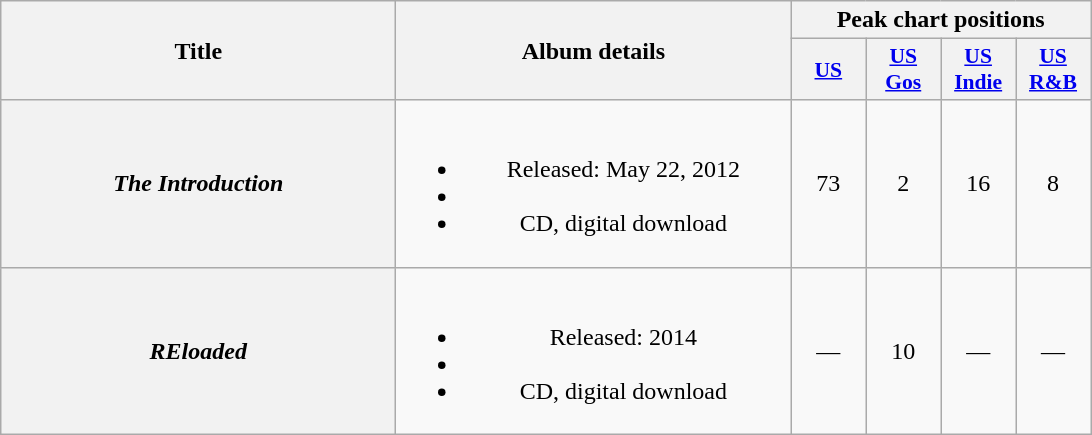<table class="wikitable plainrowheaders" style="text-align:center;">
<tr>
<th scope="col" rowspan="2" style="width:16em;">Title</th>
<th scope="col" rowspan="2" style="width:16em;">Album details</th>
<th scope="col" colspan="4">Peak chart positions</th>
</tr>
<tr>
<th style="width:3em; font-size:90%"><a href='#'>US</a></th>
<th style="width:3em; font-size:90%"><a href='#'>US<br>Gos</a></th>
<th style="width:3em; font-size:90%"><a href='#'>US<br>Indie</a></th>
<th style="width:3em; font-size:90%"><a href='#'>US<br>R&B</a></th>
</tr>
<tr>
<th scope="row"><em>The Introduction</em></th>
<td><br><ul><li>Released: May 22, 2012</li><li></li><li>CD, digital download</li></ul></td>
<td>73</td>
<td>2</td>
<td>16</td>
<td>8</td>
</tr>
<tr>
<th scope="row"><em>REloaded</em></th>
<td><br><ul><li>Released: 2014</li><li></li><li>CD, digital download</li></ul></td>
<td>—</td>
<td>10</td>
<td>—</td>
<td>—</td>
</tr>
</table>
